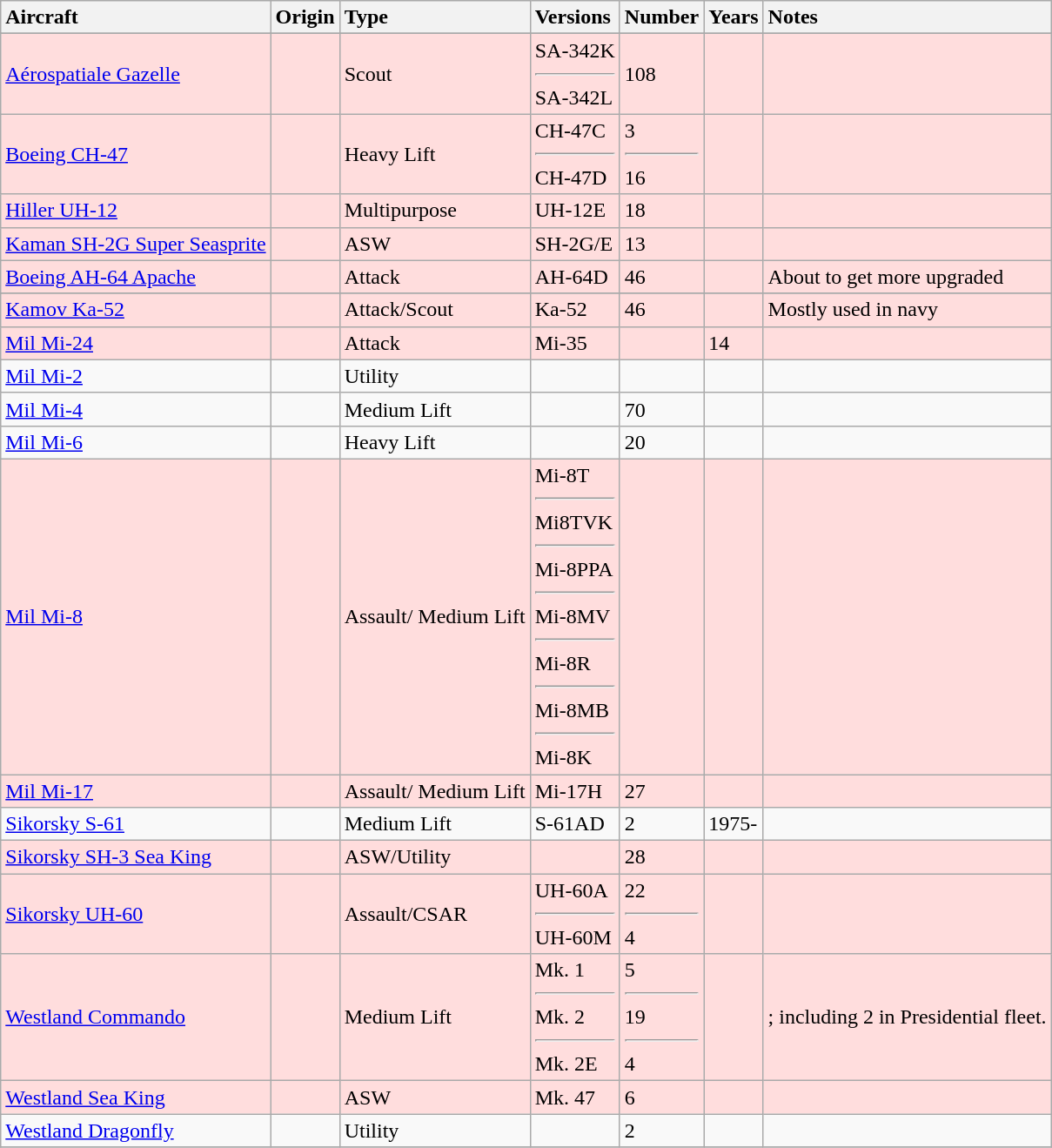<table class="wikitable sortable">
<tr>
<th style="text-align: left;">Aircraft</th>
<th style="text-align: left;">Origin</th>
<th style="text-align: left;">Type</th>
<th style="text-align: left;">Versions</th>
<th style="text-align: left;">Number</th>
<th style="text-align: left;">Years</th>
<th style="text-align: left;">Notes</th>
</tr>
<tr>
</tr>
<tr style="background: #ffdddd">
<td><a href='#'>Aérospatiale Gazelle</a></td>
<td></td>
<td>Scout</td>
<td>SA-342K<hr>SA-342L</td>
<td>108</td>
<td></td>
<td></td>
</tr>
<tr style="background: #ffdddd">
<td><a href='#'>Boeing CH-47</a></td>
<td></td>
<td>Heavy Lift</td>
<td>CH-47C<hr>CH-47D</td>
<td>3<hr>16</td>
<td></td>
<td></td>
</tr>
<tr style="background: #ffdddd">
<td><a href='#'>Hiller UH-12</a></td>
<td></td>
<td>Multipurpose</td>
<td>UH-12E</td>
<td>18</td>
<td></td>
<td></td>
</tr>
<tr style="background: #ffdddd">
<td><a href='#'>Kaman SH-2G Super Seasprite</a></td>
<td></td>
<td>ASW</td>
<td>SH-2G/E</td>
<td>13</td>
<td></td>
<td></td>
</tr>
<tr style="background: #ffdddd">
<td><a href='#'>Boeing AH-64 Apache</a></td>
<td></td>
<td>Attack</td>
<td>AH-64D</td>
<td>46</td>
<td></td>
<td>About to get more upgraded</td>
</tr>
<tr>
</tr>
<tr style="background: #ffdddd">
<td><a href='#'>Kamov Ka-52</a></td>
<td></td>
<td>Attack/Scout</td>
<td>Ka-52</td>
<td>46</td>
<td></td>
<td>Mostly used in navy</td>
</tr>
<tr style="background: #ffdddd">
<td><a href='#'>Mil Mi-24</a></td>
<td></td>
<td>Attack</td>
<td>Mi-35</td>
<td></td>
<td>14</td>
<td></td>
</tr>
<tr>
<td><a href='#'>Mil Mi-2</a></td>
<td></td>
<td>Utility</td>
<td></td>
<td></td>
<td></td>
<td></td>
</tr>
<tr>
<td><a href='#'>Mil Mi-4</a></td>
<td></td>
<td>Medium Lift</td>
<td></td>
<td>70</td>
<td></td>
<td></td>
</tr>
<tr>
<td><a href='#'>Mil Mi-6</a></td>
<td></td>
<td>Heavy Lift</td>
<td></td>
<td>20</td>
<td></td>
<td></td>
</tr>
<tr style="background: #ffdddd">
<td><a href='#'>Mil Mi-8</a></td>
<td></td>
<td>Assault/ Medium Lift</td>
<td>Mi-8T<hr>Mi8TVK<hr>Mi-8PPA<hr>Mi-8MV<hr>Mi-8R<hr>Mi-8MB<hr>Mi-8K</td>
<td></td>
<td></td>
<td></td>
</tr>
<tr style="background: #ffdddd">
<td><a href='#'>Mil Mi-17</a></td>
<td></td>
<td>Assault/ Medium Lift</td>
<td>Mi-17H</td>
<td>27</td>
<td></td>
<td></td>
</tr>
<tr>
<td><a href='#'>Sikorsky S-61</a></td>
<td></td>
<td>Medium Lift</td>
<td>S-61AD</td>
<td>2</td>
<td>1975-</td>
<td></td>
</tr>
<tr style="background: #ffdddd">
<td><a href='#'>Sikorsky SH-3 Sea King</a></td>
<td></td>
<td>ASW/Utility</td>
<td></td>
<td>28</td>
<td></td>
<td></td>
</tr>
<tr style="background: #ffdddd">
<td><a href='#'>Sikorsky UH-60</a></td>
<td></td>
<td>Assault/CSAR</td>
<td>UH-60A<hr>UH-60M</td>
<td>22<hr>4</td>
<td></td>
<td></td>
</tr>
<tr style="background: #ffdddd">
<td><a href='#'>Westland Commando</a></td>
<td></td>
<td>Medium Lift</td>
<td>Mk. 1<hr>Mk. 2<hr>Mk. 2E</td>
<td>5<hr>19<hr>4</td>
<td></td>
<td>; including 2 in Presidential fleet.</td>
</tr>
<tr style="background: #ffdddd">
<td><a href='#'>Westland Sea King</a></td>
<td></td>
<td>ASW</td>
<td>Mk. 47</td>
<td>6</td>
<td></td>
<td></td>
</tr>
<tr>
<td><a href='#'>Westland Dragonfly</a></td>
<td></td>
<td>Utility</td>
<td></td>
<td>2</td>
<td></td>
<td></td>
</tr>
<tr>
</tr>
</table>
